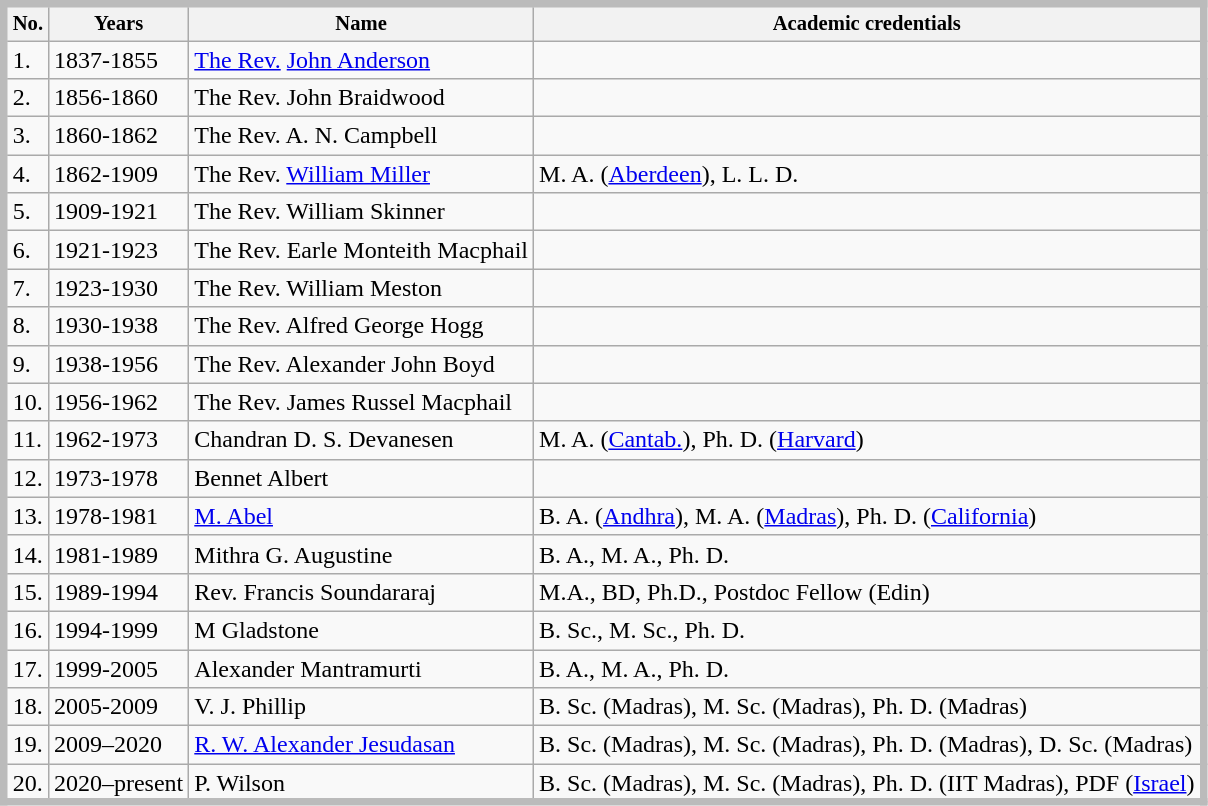<table class="wikitable" style="border: 5px solid #BBB; margin: .96em 0 0 .9em;">
<tr style="font-size: 86%;">
<th>No.</th>
<th>Years</th>
<th>Name</th>
<th>Academic credentials</th>
</tr>
<tr>
<td>1.</td>
<td>1837-1855</td>
<td><a href='#'>The Rev.</a> <a href='#'>John Anderson</a></td>
<td></td>
</tr>
<tr>
<td>2.</td>
<td>1856-1860</td>
<td>The Rev. John Braidwood</td>
<td></td>
</tr>
<tr>
<td>3.</td>
<td>1860-1862</td>
<td>The Rev. A. N. Campbell</td>
<td></td>
</tr>
<tr>
<td>4.</td>
<td>1862-1909</td>
<td>The Rev. <a href='#'>William Miller</a></td>
<td>M. A. (<a href='#'>Aberdeen</a>), L. L. D.</td>
</tr>
<tr>
<td>5.</td>
<td>1909-1921</td>
<td>The Rev. William Skinner</td>
<td></td>
</tr>
<tr>
<td>6.</td>
<td>1921-1923</td>
<td>The Rev. Earle Monteith Macphail</td>
<td></td>
</tr>
<tr>
<td>7.</td>
<td>1923-1930</td>
<td>The Rev. William Meston</td>
<td></td>
</tr>
<tr>
<td>8.</td>
<td>1930-1938</td>
<td>The Rev. Alfred George Hogg</td>
<td></td>
</tr>
<tr>
<td>9.</td>
<td>1938-1956</td>
<td>The Rev. Alexander John Boyd</td>
<td></td>
</tr>
<tr>
<td>10.</td>
<td>1956-1962</td>
<td>The Rev. James Russel Macphail</td>
<td></td>
</tr>
<tr>
<td>11.</td>
<td>1962-1973</td>
<td>Chandran D. S. Devanesen</td>
<td>M. A. (<a href='#'>Cantab.</a>), Ph. D. (<a href='#'>Harvard</a>)</td>
</tr>
<tr>
<td>12.</td>
<td>1973-1978</td>
<td>Bennet Albert</td>
<td></td>
</tr>
<tr>
<td>13.</td>
<td>1978-1981</td>
<td><a href='#'>M. Abel</a></td>
<td>B. A. (<a href='#'>Andhra</a>), M. A. (<a href='#'>Madras</a>), Ph. D. (<a href='#'>California</a>)</td>
</tr>
<tr>
<td>14.</td>
<td>1981-1989</td>
<td>Mithra G. Augustine</td>
<td>B. A., M. A., Ph. D.</td>
</tr>
<tr>
<td>15.</td>
<td>1989-1994</td>
<td>Rev. Francis Soundararaj</td>
<td>M.A., BD, Ph.D., Postdoc Fellow (Edin)</td>
</tr>
<tr>
<td>16.</td>
<td>1994-1999</td>
<td>M Gladstone</td>
<td>B. Sc., M. Sc., Ph. D.</td>
</tr>
<tr>
<td>17.</td>
<td>1999-2005</td>
<td>Alexander Mantramurti</td>
<td>B. A., M. A., Ph. D.</td>
</tr>
<tr>
<td>18.</td>
<td>2005-2009</td>
<td>V. J. Phillip</td>
<td>B. Sc. (Madras), M. Sc. (Madras), Ph. D. (Madras)</td>
</tr>
<tr>
<td>19.</td>
<td>2009–2020</td>
<td><a href='#'>R. W. Alexander Jesudasan</a></td>
<td>B. Sc. (Madras), M. Sc. (Madras), Ph. D. (Madras), D. Sc. (Madras)</td>
</tr>
<tr>
<td>20.</td>
<td>2020–present</td>
<td>P. Wilson</td>
<td>B. Sc. (Madras), M. Sc. (Madras), Ph. D. (IIT Madras), PDF (<a href='#'>Israel</a>)</td>
</tr>
<tr>
</tr>
</table>
